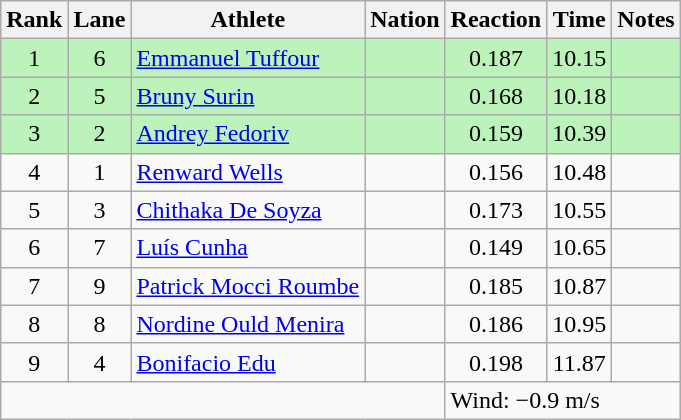<table class="wikitable sortable" style="text-align:center">
<tr>
<th>Rank</th>
<th>Lane</th>
<th>Athlete</th>
<th>Nation</th>
<th>Reaction</th>
<th>Time</th>
<th>Notes</th>
</tr>
<tr style="background:#bbf3bb;">
<td>1</td>
<td>6</td>
<td align=left><a href='#'>Emmanuel Tuffour</a></td>
<td align=left></td>
<td>0.187</td>
<td>10.15</td>
<td></td>
</tr>
<tr style="background:#bbf3bb;">
<td>2</td>
<td>5</td>
<td align=left><a href='#'>Bruny Surin</a></td>
<td align=left></td>
<td>0.168</td>
<td>10.18</td>
<td></td>
</tr>
<tr style="background:#bbf3bb;">
<td>3</td>
<td>2</td>
<td align=left><a href='#'>Andrey Fedoriv</a></td>
<td align=left></td>
<td>0.159</td>
<td>10.39</td>
<td></td>
</tr>
<tr>
<td>4</td>
<td>1</td>
<td align=left><a href='#'>Renward Wells</a></td>
<td align=left></td>
<td>0.156</td>
<td>10.48</td>
<td></td>
</tr>
<tr>
<td>5</td>
<td>3</td>
<td align=left><a href='#'>Chithaka De Soyza</a></td>
<td align=left></td>
<td>0.173</td>
<td>10.55</td>
<td></td>
</tr>
<tr>
<td>6</td>
<td>7</td>
<td align=left><a href='#'>Luís Cunha</a></td>
<td align=left></td>
<td>0.149</td>
<td>10.65</td>
<td></td>
</tr>
<tr>
<td>7</td>
<td>9</td>
<td align=left><a href='#'>Patrick Mocci Roumbe</a></td>
<td align=left></td>
<td>0.185</td>
<td>10.87</td>
<td></td>
</tr>
<tr>
<td>8</td>
<td>8</td>
<td align=left><a href='#'>Nordine Ould Menira</a></td>
<td align=left></td>
<td>0.186</td>
<td>10.95</td>
<td></td>
</tr>
<tr>
<td>9</td>
<td>4</td>
<td align=left><a href='#'>Bonifacio Edu</a></td>
<td align=left></td>
<td>0.198</td>
<td>11.87</td>
<td></td>
</tr>
<tr class="sortbottom">
<td colspan=4></td>
<td colspan="3" style="text-align:left;">Wind: −0.9 m/s</td>
</tr>
</table>
